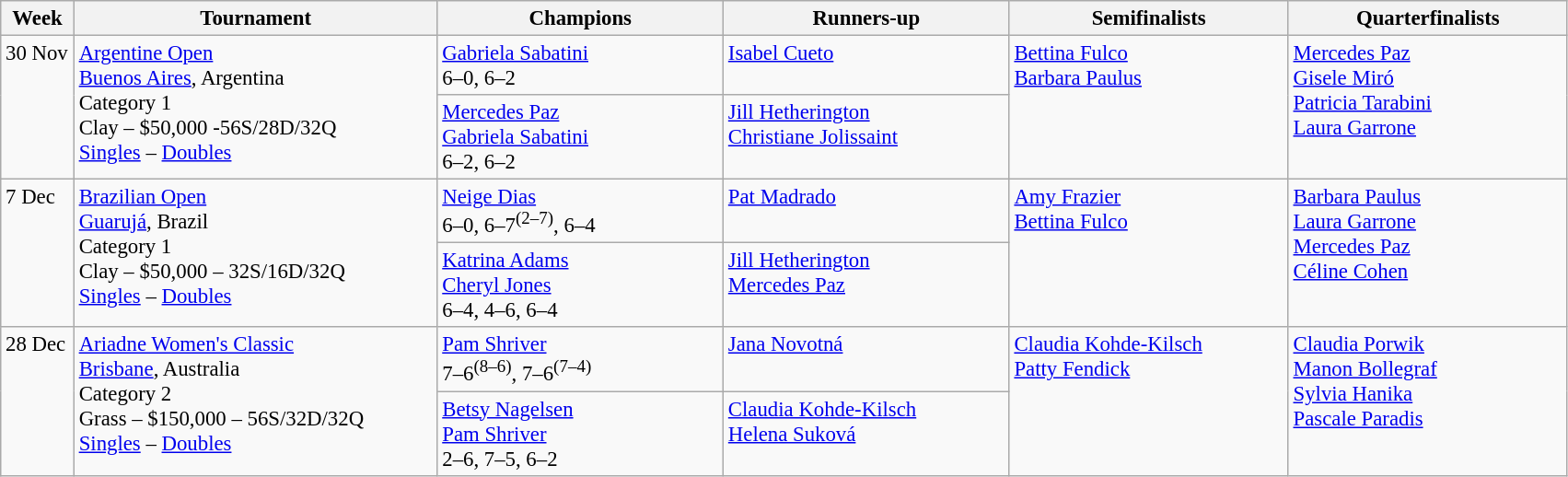<table class=wikitable style=font-size:95%>
<tr>
<th style="width:46px;">Week</th>
<th style="width:256px;">Tournament</th>
<th style="width:200px;">Champions</th>
<th style="width:200px;">Runners-up</th>
<th style="width:195px;">Semifinalists</th>
<th style="width:195px;">Quarterfinalists</th>
</tr>
<tr valign=top>
<td rowspan=2>30 Nov</td>
<td rowspan=2><a href='#'>Argentine Open</a><br><a href='#'>Buenos Aires</a>, Argentina <br>Category 1 <br>Clay – $50,000 -56S/28D/32Q <br><a href='#'>Singles</a> – <a href='#'>Doubles</a></td>
<td> <a href='#'>Gabriela Sabatini</a> <br>6–0, 6–2</td>
<td> <a href='#'>Isabel Cueto</a></td>
<td rowspan=2> <a href='#'>Bettina Fulco</a> <br> <a href='#'>Barbara Paulus</a> <br></td>
<td rowspan=2> <a href='#'>Mercedes Paz</a>  <br> <a href='#'>Gisele Miró</a><br>  <a href='#'>Patricia Tarabini</a><br> <a href='#'>Laura Garrone</a></td>
</tr>
<tr valign="top">
<td> <a href='#'>Mercedes Paz</a><br> <a href='#'>Gabriela Sabatini</a> <br>6–2, 6–2</td>
<td> <a href='#'>Jill Hetherington</a><br>  <a href='#'>Christiane Jolissaint</a></td>
</tr>
<tr valign=top>
<td rowspan=2>7 Dec</td>
<td rowspan=2><a href='#'>Brazilian Open</a><br><a href='#'>Guarujá</a>, Brazil <br>Category 1 <br>Clay – $50,000 – 32S/16D/32Q <br><a href='#'>Singles</a> – <a href='#'>Doubles</a></td>
<td> <a href='#'>Neige Dias</a> <br>6–0, 6–7<sup>(2–7)</sup>, 6–4</td>
<td> <a href='#'>Pat Madrado</a></td>
<td rowspan=2> <a href='#'>Amy Frazier</a> <br> <a href='#'>Bettina Fulco</a> <br></td>
<td rowspan=2> <a href='#'>Barbara Paulus</a> <br> <a href='#'>Laura Garrone</a><br>  <a href='#'>Mercedes Paz</a> <br> <a href='#'>Céline Cohen</a></td>
</tr>
<tr valign="top">
<td> <a href='#'>Katrina Adams</a><br> <a href='#'>Cheryl Jones</a> <br>6–4, 4–6, 6–4</td>
<td> <a href='#'>Jill Hetherington</a><br>  <a href='#'>Mercedes Paz</a></td>
</tr>
<tr valign="top">
<td rowspan=2>28 Dec</td>
<td rowspan=2><a href='#'>Ariadne Women's Classic</a><br><a href='#'>Brisbane</a>, Australia<br>Category 2 <br>Grass – $150,000 – 56S/32D/32Q <br><a href='#'>Singles</a> – <a href='#'>Doubles</a></td>
<td>  <a href='#'>Pam Shriver</a><br>7–6<sup>(8–6)</sup>, 7–6<sup>(7–4)</sup></td>
<td> <a href='#'>Jana Novotná</a></td>
<td rowspan=2> <a href='#'>Claudia Kohde-Kilsch</a><br> <a href='#'>Patty Fendick</a></td>
<td rowspan=2> <a href='#'>Claudia Porwik</a><br> <a href='#'>Manon Bollegraf</a><br> <a href='#'>Sylvia Hanika</a><br> <a href='#'>Pascale Paradis</a></td>
</tr>
<tr valign="top">
<td> <a href='#'>Betsy Nagelsen</a><br>  <a href='#'>Pam Shriver</a><br>2–6, 7–5, 6–2</td>
<td> <a href='#'>Claudia Kohde-Kilsch</a><br> <a href='#'>Helena Suková</a></td>
</tr>
</table>
